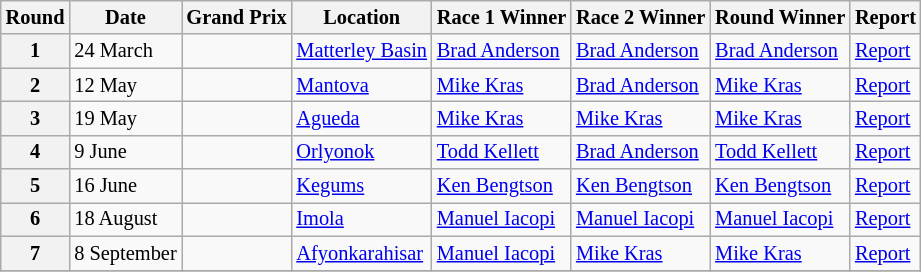<table class="wikitable" style="font-size: 85%;">
<tr>
<th>Round</th>
<th>Date</th>
<th>Grand Prix</th>
<th>Location</th>
<th>Race 1 Winner</th>
<th>Race 2 Winner</th>
<th>Round Winner</th>
<th>Report</th>
</tr>
<tr>
<th>1</th>
<td>24 March</td>
<td></td>
<td><a href='#'>Matterley Basin</a></td>
<td> <a href='#'>Brad Anderson</a></td>
<td> <a href='#'>Brad Anderson</a></td>
<td> <a href='#'>Brad Anderson</a></td>
<td><a href='#'>Report</a></td>
</tr>
<tr>
<th>2</th>
<td>12 May</td>
<td></td>
<td><a href='#'>Mantova</a></td>
<td> <a href='#'>Mike Kras</a></td>
<td> <a href='#'>Brad Anderson</a></td>
<td> <a href='#'>Mike Kras</a></td>
<td><a href='#'>Report</a></td>
</tr>
<tr>
<th>3</th>
<td>19 May</td>
<td></td>
<td><a href='#'>Agueda</a></td>
<td> <a href='#'>Mike Kras</a></td>
<td> <a href='#'>Mike Kras</a></td>
<td> <a href='#'>Mike Kras</a></td>
<td><a href='#'>Report</a></td>
</tr>
<tr>
<th>4</th>
<td>9 June</td>
<td></td>
<td><a href='#'>Orlyonok</a></td>
<td> <a href='#'>Todd Kellett</a></td>
<td> <a href='#'>Brad Anderson</a></td>
<td> <a href='#'>Todd Kellett</a></td>
<td><a href='#'>Report</a></td>
</tr>
<tr>
<th>5</th>
<td>16 June</td>
<td></td>
<td><a href='#'>Kegums</a></td>
<td> <a href='#'>Ken Bengtson</a></td>
<td> <a href='#'>Ken Bengtson</a></td>
<td> <a href='#'>Ken Bengtson</a></td>
<td><a href='#'>Report</a></td>
</tr>
<tr>
<th>6</th>
<td>18 August</td>
<td></td>
<td><a href='#'>Imola</a></td>
<td> <a href='#'>Manuel Iacopi</a></td>
<td> <a href='#'>Manuel Iacopi</a></td>
<td> <a href='#'>Manuel Iacopi</a></td>
<td><a href='#'>Report</a></td>
</tr>
<tr>
<th>7</th>
<td>8 September</td>
<td></td>
<td><a href='#'>Afyonkarahisar</a></td>
<td> <a href='#'>Manuel Iacopi</a></td>
<td> <a href='#'>Mike Kras</a></td>
<td> <a href='#'>Mike Kras</a></td>
<td><a href='#'>Report</a></td>
</tr>
<tr>
</tr>
</table>
